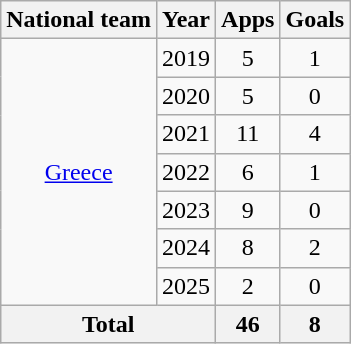<table class="wikitable" style="text-align:center">
<tr>
<th>National team</th>
<th>Year</th>
<th>Apps</th>
<th>Goals</th>
</tr>
<tr>
<td rowspan="7"><a href='#'>Greece</a></td>
<td>2019</td>
<td>5</td>
<td>1</td>
</tr>
<tr>
<td>2020</td>
<td>5</td>
<td>0</td>
</tr>
<tr>
<td>2021</td>
<td>11</td>
<td>4</td>
</tr>
<tr>
<td>2022</td>
<td>6</td>
<td>1</td>
</tr>
<tr>
<td>2023</td>
<td>9</td>
<td>0</td>
</tr>
<tr>
<td>2024</td>
<td>8</td>
<td>2</td>
</tr>
<tr>
<td>2025</td>
<td>2</td>
<td>0</td>
</tr>
<tr>
<th colspan="2">Total</th>
<th>46</th>
<th>8</th>
</tr>
</table>
